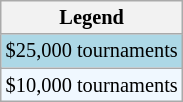<table class="wikitable" style="font-size:85%">
<tr>
<th>Legend</th>
</tr>
<tr style="background:lightblue;">
<td>$25,000 tournaments</td>
</tr>
<tr style="background:#f0f8ff;">
<td>$10,000 tournaments</td>
</tr>
</table>
